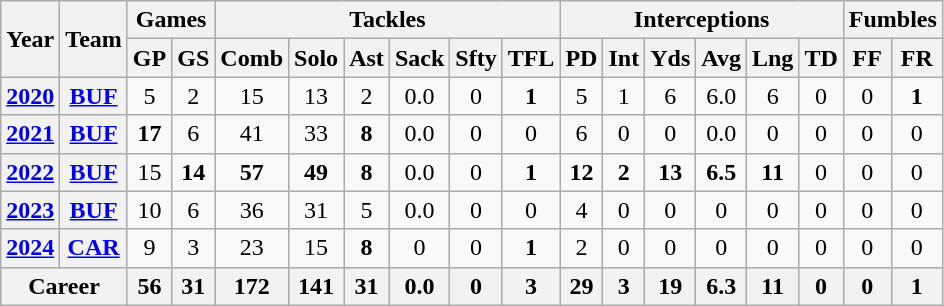<table class="wikitable" style="text-align:center;">
<tr>
<th rowspan="2">Year</th>
<th rowspan="2">Team</th>
<th colspan="2">Games</th>
<th colspan="6">Tackles</th>
<th colspan="6">Interceptions</th>
<th colspan="2">Fumbles</th>
</tr>
<tr>
<th>GP</th>
<th>GS</th>
<th>Comb</th>
<th>Solo</th>
<th>Ast</th>
<th>Sack</th>
<th>Sfty</th>
<th>TFL</th>
<th>PD</th>
<th>Int</th>
<th>Yds</th>
<th>Avg</th>
<th>Lng</th>
<th>TD</th>
<th>FF</th>
<th>FR</th>
</tr>
<tr>
<th><a href='#'>2020</a></th>
<th><a href='#'>BUF</a></th>
<td>5</td>
<td>2</td>
<td>15</td>
<td>13</td>
<td>2</td>
<td>0.0</td>
<td>0</td>
<td><strong>1</strong></td>
<td>5</td>
<td>1</td>
<td>6</td>
<td>6.0</td>
<td>6</td>
<td>0</td>
<td>0</td>
<td><strong>1</strong></td>
</tr>
<tr>
<th><a href='#'>2021</a></th>
<th><a href='#'>BUF</a></th>
<td><strong>17</strong></td>
<td>6</td>
<td>41</td>
<td>33</td>
<td><strong>8</strong></td>
<td>0.0</td>
<td>0</td>
<td>0</td>
<td>6</td>
<td>0</td>
<td>0</td>
<td>0.0</td>
<td>0</td>
<td>0</td>
<td>0</td>
<td>0</td>
</tr>
<tr>
<th><a href='#'>2022</a></th>
<th><a href='#'>BUF</a></th>
<td>15</td>
<td><strong>14</strong></td>
<td><strong>57</strong></td>
<td><strong>49</strong></td>
<td><strong>8</strong></td>
<td>0.0</td>
<td>0</td>
<td><strong>1</strong></td>
<td><strong>12</strong></td>
<td><strong>2</strong></td>
<td><strong>13</strong></td>
<td><strong>6.5</strong></td>
<td><strong>11</strong></td>
<td>0</td>
<td>0</td>
<td>0</td>
</tr>
<tr>
<th><a href='#'>2023</a></th>
<th><a href='#'>BUF</a></th>
<td>10</td>
<td>6</td>
<td>36</td>
<td>31</td>
<td>5</td>
<td>0.0</td>
<td>0</td>
<td>0</td>
<td>4</td>
<td>0</td>
<td>0</td>
<td>0</td>
<td>0</td>
<td>0</td>
<td>0</td>
<td>0</td>
</tr>
<tr>
<th><a href='#'>2024</a></th>
<th><a href='#'>CAR</a></th>
<td>9</td>
<td>3</td>
<td>23</td>
<td>15</td>
<td><strong>8</strong></td>
<td>0</td>
<td>0</td>
<td><strong>1</strong></td>
<td>2</td>
<td>0</td>
<td>0</td>
<td>0</td>
<td>0</td>
<td>0</td>
<td>0</td>
<td>0</td>
</tr>
<tr>
<th colspan="2">Career</th>
<th>56</th>
<th>31</th>
<th>172</th>
<th>141</th>
<th>31</th>
<th>0.0</th>
<th>0</th>
<th>3</th>
<th>29</th>
<th>3</th>
<th>19</th>
<th>6.3</th>
<th>11</th>
<th>0</th>
<th>0</th>
<th>1</th>
</tr>
</table>
